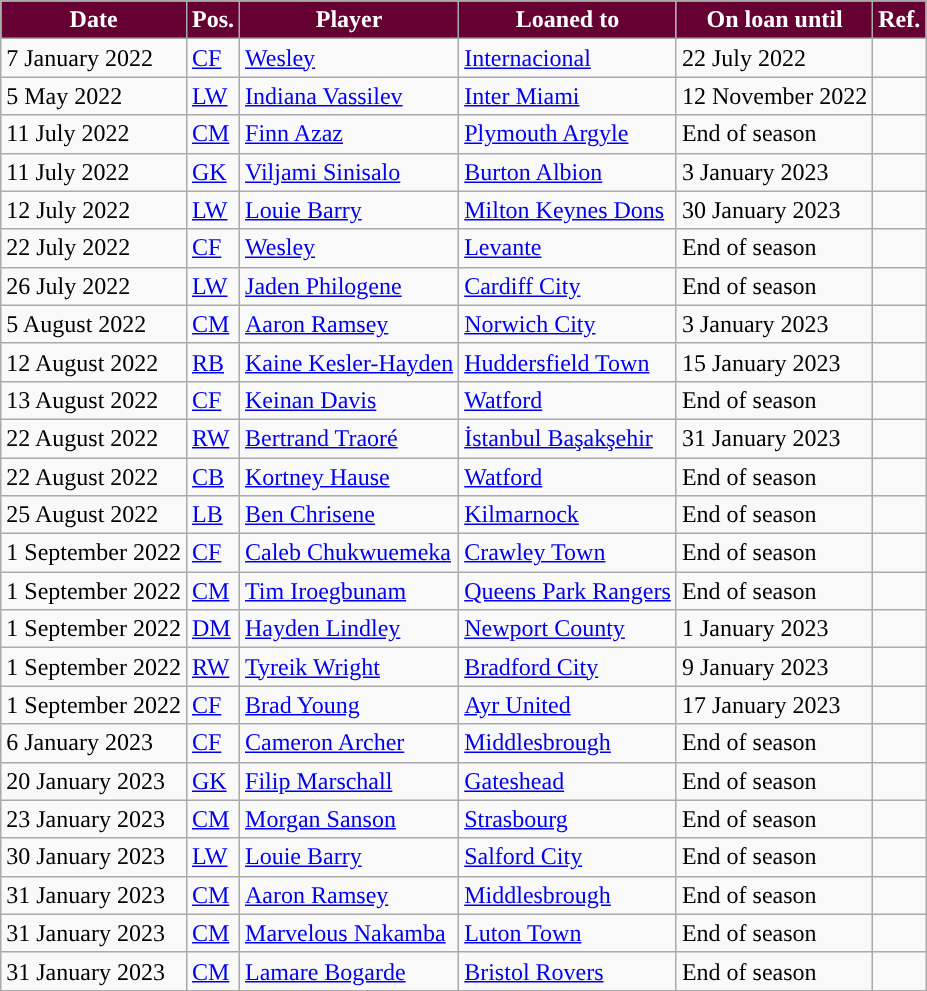<table class="wikitable plainrowheaders sortable">
<tr>
<th style="background:#660033; color:#ffffff; ">Date</th>
<th style="background:#660033; color:#ffffff; ">Pos.</th>
<th style="background:#660033; color:#ffffff; ">Player</th>
<th style="background:#660033; color:#ffffff; ">Loaned to</th>
<th style="background:#660033; color:#ffffff; ">On loan until</th>
<th style="background:#660033; color:#ffffff; ">Ref.</th>
</tr>
<tr>
<td>7 January 2022</td>
<td><a href='#'>CF</a></td>
<td> <a href='#'>Wesley</a></td>
<td> <a href='#'>Internacional</a></td>
<td>22 July 2022</td>
<td></td>
</tr>
<tr>
<td>5 May 2022</td>
<td><a href='#'>LW</a></td>
<td> <a href='#'>Indiana Vassilev</a></td>
<td> <a href='#'>Inter Miami</a></td>
<td>12 November 2022</td>
<td></td>
</tr>
<tr>
<td>11 July 2022</td>
<td><a href='#'>CM</a></td>
<td> <a href='#'>Finn Azaz</a></td>
<td> <a href='#'>Plymouth Argyle</a></td>
<td>End of season</td>
<td></td>
</tr>
<tr>
<td>11 July 2022</td>
<td><a href='#'>GK</a></td>
<td> <a href='#'>Viljami Sinisalo</a></td>
<td> <a href='#'>Burton Albion</a></td>
<td>3 January 2023</td>
<td></td>
</tr>
<tr>
<td>12 July 2022</td>
<td><a href='#'>LW</a></td>
<td> <a href='#'>Louie Barry</a></td>
<td> <a href='#'>Milton Keynes Dons</a></td>
<td>30 January 2023</td>
<td></td>
</tr>
<tr>
<td>22 July 2022</td>
<td><a href='#'>CF</a></td>
<td> <a href='#'>Wesley</a></td>
<td> <a href='#'>Levante</a></td>
<td>End of season</td>
<td></td>
</tr>
<tr>
<td>26 July 2022</td>
<td><a href='#'>LW</a></td>
<td> <a href='#'>Jaden Philogene</a></td>
<td> <a href='#'>Cardiff City</a></td>
<td>End of season</td>
<td></td>
</tr>
<tr>
<td>5 August 2022</td>
<td><a href='#'>CM</a></td>
<td> <a href='#'>Aaron Ramsey</a></td>
<td> <a href='#'>Norwich City</a></td>
<td>3 January 2023</td>
<td></td>
</tr>
<tr>
<td>12 August 2022</td>
<td><a href='#'>RB</a></td>
<td> <a href='#'>Kaine Kesler-Hayden</a></td>
<td> <a href='#'>Huddersfield Town</a></td>
<td>15 January 2023</td>
<td></td>
</tr>
<tr>
<td>13 August 2022</td>
<td><a href='#'>CF</a></td>
<td> <a href='#'>Keinan Davis</a></td>
<td> <a href='#'>Watford</a></td>
<td>End of season</td>
<td></td>
</tr>
<tr>
<td>22 August 2022</td>
<td><a href='#'>RW</a></td>
<td> <a href='#'>Bertrand Traoré</a></td>
<td> <a href='#'>İstanbul Başakşehir</a></td>
<td>31 January 2023</td>
<td></td>
</tr>
<tr>
<td>22 August 2022</td>
<td><a href='#'>CB</a></td>
<td> <a href='#'>Kortney Hause</a></td>
<td> <a href='#'>Watford</a></td>
<td>End of season</td>
<td></td>
</tr>
<tr>
<td>25 August 2022</td>
<td><a href='#'>LB</a></td>
<td> <a href='#'>Ben Chrisene</a></td>
<td> <a href='#'>Kilmarnock</a></td>
<td>End of season</td>
<td></td>
</tr>
<tr>
<td>1 September 2022</td>
<td><a href='#'>CF</a></td>
<td> <a href='#'>Caleb Chukwuemeka</a></td>
<td> <a href='#'>Crawley Town</a></td>
<td>End of season</td>
<td></td>
</tr>
<tr>
<td>1 September 2022</td>
<td><a href='#'>CM</a></td>
<td> <a href='#'>Tim Iroegbunam</a></td>
<td> <a href='#'>Queens Park Rangers</a></td>
<td>End of season</td>
<td></td>
</tr>
<tr>
<td>1 September 2022</td>
<td><a href='#'>DM</a></td>
<td> <a href='#'>Hayden Lindley</a></td>
<td> <a href='#'>Newport County</a></td>
<td>1 January 2023</td>
<td></td>
</tr>
<tr>
<td>1 September 2022</td>
<td><a href='#'>RW</a></td>
<td> <a href='#'>Tyreik Wright</a></td>
<td> <a href='#'>Bradford City</a></td>
<td>9 January 2023</td>
<td></td>
</tr>
<tr>
<td>1 September 2022</td>
<td><a href='#'>CF</a></td>
<td> <a href='#'>Brad Young</a></td>
<td> <a href='#'>Ayr United</a></td>
<td>17 January 2023</td>
<td></td>
</tr>
<tr>
<td>6 January 2023</td>
<td><a href='#'>CF</a></td>
<td> <a href='#'>Cameron Archer</a></td>
<td> <a href='#'>Middlesbrough</a></td>
<td>End of season</td>
<td></td>
</tr>
<tr>
<td>20 January 2023</td>
<td><a href='#'>GK</a></td>
<td> <a href='#'>Filip Marschall</a></td>
<td> <a href='#'>Gateshead</a></td>
<td>End of season</td>
<td></td>
</tr>
<tr>
<td>23 January 2023</td>
<td><a href='#'>CM</a></td>
<td> <a href='#'>Morgan Sanson</a></td>
<td> <a href='#'>Strasbourg</a></td>
<td>End of season</td>
<td></td>
</tr>
<tr>
<td>30 January 2023</td>
<td><a href='#'>LW</a></td>
<td> <a href='#'>Louie Barry</a></td>
<td> <a href='#'>Salford City</a></td>
<td>End of season</td>
<td></td>
</tr>
<tr>
<td>31 January 2023</td>
<td><a href='#'>CM</a></td>
<td> <a href='#'>Aaron Ramsey</a></td>
<td> <a href='#'>Middlesbrough</a></td>
<td>End of season</td>
<td></td>
</tr>
<tr>
<td>31 January 2023</td>
<td><a href='#'>CM</a></td>
<td> <a href='#'>Marvelous Nakamba</a></td>
<td> <a href='#'>Luton Town</a></td>
<td>End of season</td>
<td></td>
</tr>
<tr>
<td>31 January 2023</td>
<td><a href='#'>CM</a></td>
<td> <a href='#'>Lamare Bogarde</a></td>
<td> <a href='#'>Bristol Rovers</a></td>
<td>End of season</td>
<td></td>
</tr>
<tr>
</tr>
</table>
